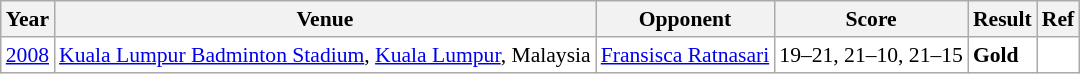<table class="sortable wikitable" style="font-size: 90%;">
<tr>
<th>Year</th>
<th>Venue</th>
<th>Opponent</th>
<th>Score</th>
<th>Result</th>
<th>Ref</th>
</tr>
<tr style="background:white">
<td align="center"><a href='#'>2008</a></td>
<td align="left"><a href='#'>Kuala Lumpur Badminton Stadium</a>, <a href='#'>Kuala Lumpur</a>, Malaysia</td>
<td align="left"> <a href='#'>Fransisca Ratnasari</a></td>
<td align="left">19–21, 21–10, 21–15</td>
<td style="text-align:left; background:white"> <strong>Gold</strong></td>
<td style="text-align:center; background:white"></td>
</tr>
</table>
